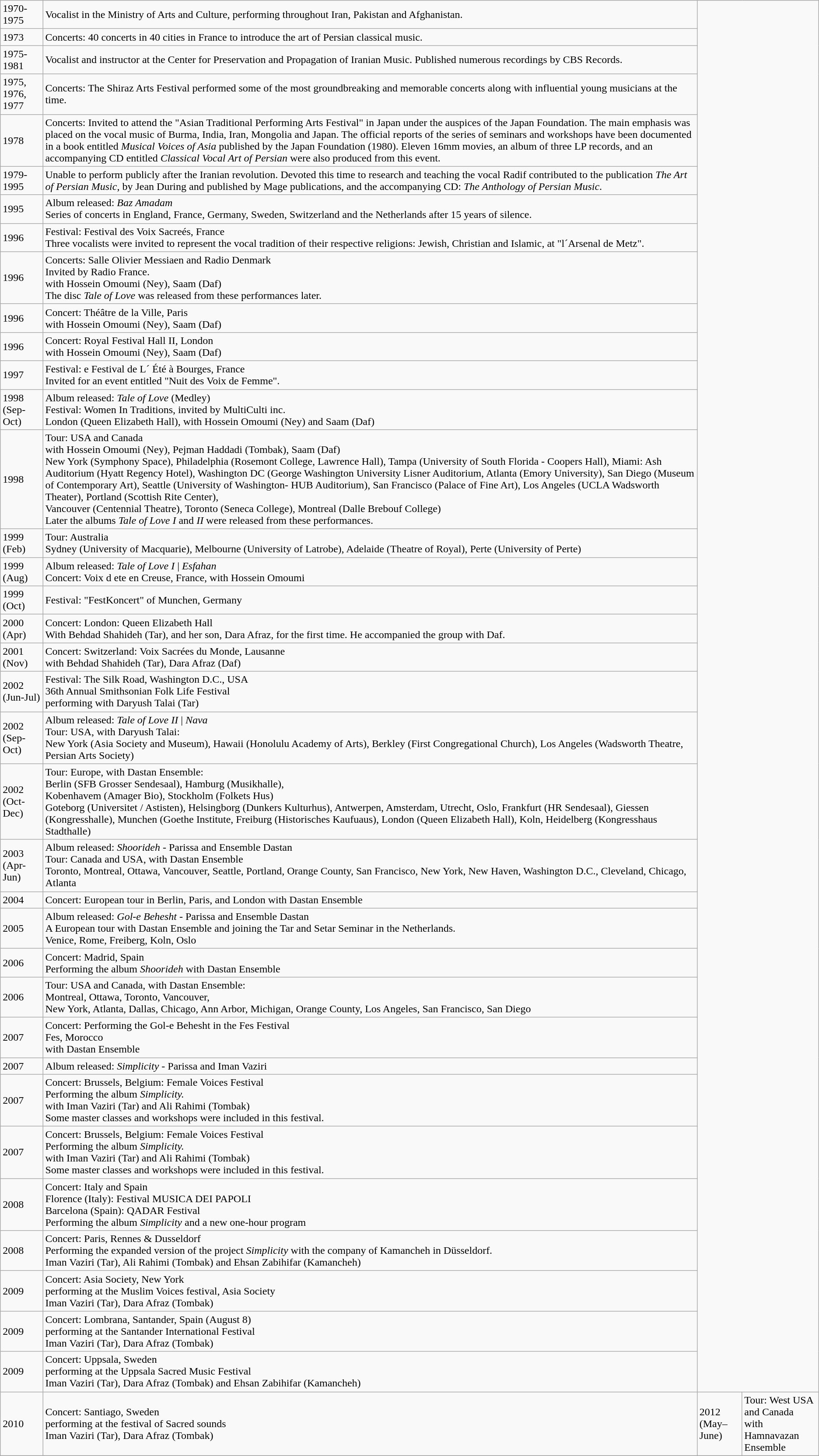<table class="wikitable sortable mw-collapsible">
<tr>
<td>1970-1975</td>
<td colspan="2">Vocalist in the Ministry of Arts and Culture, performing throughout Iran, Pakistan and Afghanistan.</td>
</tr>
<tr>
<td>1973</td>
<td colspan="2">Concerts: 40 concerts in 40 cities in France to introduce the art of Persian classical music.</td>
</tr>
<tr>
<td>1975-1981</td>
<td colspan="2">Vocalist and instructor at the Center for Preservation and Propagation of Iranian Music. Published numerous recordings by CBS Records.</td>
</tr>
<tr>
<td>1975, 1976, 1977</td>
<td colspan="2">Concerts:  The Shiraz Arts Festival performed some of the most groundbreaking and memorable concerts along with influential young musicians at the time.</td>
</tr>
<tr>
<td>1978</td>
<td colspan="2">Concerts:  Invited to attend the "Asian Traditional Performing Arts Festival" in Japan under the auspices of the Japan Foundation. The main emphasis was placed on the vocal music of Burma, India, Iran, Mongolia and Japan. The official reports of the series of seminars and workshops have been documented in a book entitled <em>Musical Voices of Asia</em> published by the Japan Foundation (1980). Eleven 16mm movies, an album of three LP records, and an accompanying CD entitled <em>Classical Vocal Art of Persian</em> were also produced from this event.</td>
</tr>
<tr>
<td>1979-1995</td>
<td colspan="2">Unable to perform publicly after the Iranian revolution. Devoted this time to research and teaching the vocal Radif contributed to the publication <em>The Art of Persian Music</em>, by Jean During and published by Mage publications, and the accompanying CD: <em>The Anthology of Persian Music</em>.</td>
</tr>
<tr>
<td>1995</td>
<td colspan="2">Album released: <em>Baz Amadam</em><br>Series of concerts in England, France, Germany, Sweden, Switzerland and the Netherlands after 15 years of silence.</td>
</tr>
<tr>
<td>1996</td>
<td colspan="2">Festival: Festival des Voix Sacreés, France<br>Three vocalists were invited to represent the vocal tradition of their respective religions: Jewish, Christian and Islamic, at "l´Arsenal de Metz".</td>
</tr>
<tr>
<td>1996</td>
<td colspan="2">Concerts:  Salle Olivier Messiaen and Radio Denmark<br>Invited by Radio France.<br>with Hossein Omoumi (Ney), Saam (Daf)<br>The disc <em>Tale of Love</em> was released from these performances later.</td>
</tr>
<tr>
<td>1996</td>
<td colspan="2">Concert: Théâtre de la Ville, Paris<br>with Hossein Omoumi (Ney), Saam (Daf)</td>
</tr>
<tr>
<td>1996</td>
<td colspan="2">Concert: Royal Festival Hall II, London<br>with Hossein Omoumi (Ney), Saam (Daf)</td>
</tr>
<tr>
<td>1997</td>
<td colspan="2">Festival: e Festival de L´ Été à Bourges, France<br>Invited for an event entitled "Nuit des Voix de Femme".</td>
</tr>
<tr>
<td>1998 (Sep-Oct)</td>
<td colspan="2">Album released: <em>Tale of Love</em> (Medley)<br>Festival: Women In Traditions, invited by MultiCulti inc.<br>London (Queen Elizabeth Hall), with Hossein Omoumi (Ney) and Saam (Daf)</td>
</tr>
<tr>
<td>1998</td>
<td colspan="2">Tour: USA and Canada<br>with Hossein Omoumi (Ney), Pejman Haddadi (Tombak), Saam (Daf)<br>New York (Symphony Space), Philadelphia (Rosemont College, Lawrence Hall), Tampa (University of South Florida - Coopers Hall), Miami: Ash Auditorium (Hyatt Regency Hotel), Washington DC (George Washington University Lisner Auditorium, Atlanta (Emory University), San Diego (Museum of Contemporary Art), Seattle (University of Washington- HUB Auditorium), San Francisco (Palace of Fine Art), Los Angeles (UCLA Wadsworth Theater), Portland (Scottish Rite Center),<br>Vancouver (Centennial Theatre), Toronto (Seneca College), Montreal (Dalle Brebouf College)<br>Later the albums <em>Tale of Love I</em> and <em>II</em> were released from these performances.</td>
</tr>
<tr>
<td>1999 (Feb)</td>
<td colspan="2">Tour: Australia<br>Sydney (University of Macquarie), Melbourne (University of Latrobe), Adelaide (Theatre of Royal), Perte (University of Perte)</td>
</tr>
<tr>
<td>1999 (Aug)</td>
<td colspan="2">Album released: <em>Tale of Love I</em>  | <em>Esfahan</em><br>Concert: Voix d ete en Creuse, France, with Hossein Omoumi</td>
</tr>
<tr>
<td>1999 (Oct)</td>
<td colspan="2">Festival: "FestKoncert" of Munchen, Germany</td>
</tr>
<tr>
<td>2000 (Apr)</td>
<td colspan="2">Concert: London: Queen Elizabeth Hall<br>With Behdad Shahideh (Tar), and her son, Dara Afraz, for the first time. He accompanied the group with Daf.</td>
</tr>
<tr>
<td>2001 (Nov)</td>
<td colspan="2">Concert: Switzerland: Voix Sacrées du Monde, Lausanne <br>with Behdad Shahideh (Tar), Dara Afraz (Daf)</td>
</tr>
<tr>
<td>2002 (Jun-Jul)</td>
<td colspan="2">Festival: The Silk Road, Washington D.C., USA<br>36th Annual Smithsonian Folk Life Festival<br>performing with Daryush Talai (Tar)</td>
</tr>
<tr>
<td>2002 (Sep-Oct)</td>
<td colspan="2">Album released: <em>Tale of Love II</em> |  <em>Nava</em><br>Tour: USA, with Daryush Talai:<br>New York (Asia Society and Museum), Hawaii (Honolulu Academy of Arts), Berkley (First Congregational Church), Los Angeles (Wadsworth Theatre, Persian Arts Society)</td>
</tr>
<tr>
<td>2002 (Oct-Dec)</td>
<td colspan="2">Tour: Europe, with Dastan Ensemble:<br>Berlin (SFB Grosser Sendesaal), Hamburg (Musikhalle),<br>Kobenhavem (Amager Bio), Stockholm (Folkets Hus)<br>Goteborg (Universitet / Astisten), Helsingborg (Dunkers Kulturhus), Antwerpen, Amsterdam, Utrecht, Oslo, Frankfurt (HR Sendesaal), Giessen (Kongresshalle), Munchen (Goethe Institute, Freiburg (Historisches Kaufuaus), London (Queen Elizabeth Hall), Koln, Heidelberg (Kongresshaus Stadthalle)</td>
</tr>
<tr>
<td>2003 (Apr-Jun)</td>
<td colspan="2">Album released: <em>Shoorideh</em> - Parissa and Ensemble Dastan<br>Tour: Canada and USA, with Dastan Ensemble<br>Toronto, Montreal, Ottawa, Vancouver, Seattle, Portland, Orange County, San Francisco, New York, New Haven, Washington D.C., Cleveland, Chicago, Atlanta</td>
</tr>
<tr>
<td>2004</td>
<td colspan="2">Concert: European tour in Berlin, Paris, and London with Dastan Ensemble</td>
</tr>
<tr>
<td>2005</td>
<td colspan="2">Album released: <em>Gol-e Behesht</em> - Parissa and Ensemble Dastan<br>A European tour with Dastan Ensemble and joining the Tar and Setar Seminar in the Netherlands.<br>Venice, Rome, Freiberg, Koln, Oslo</td>
</tr>
<tr>
<td>2006</td>
<td colspan="2">Concert: Madrid, Spain<br>Performing the album <em>Shoorideh</em> with Dastan Ensemble</td>
</tr>
<tr>
<td>2006</td>
<td colspan="2">Tour: USA and Canada, with Dastan Ensemble:<br>Montreal, Ottawa, Toronto, Vancouver,<br>New York, Atlanta, Dallas, Chicago, Ann Arbor, Michigan, Orange County, Los Angeles, San Francisco, San Diego</td>
</tr>
<tr>
<td>2007</td>
<td colspan="2">Concert: Performing the Gol-e Behesht in the Fes Festival<br>Fes, Morocco<br>with Dastan Ensemble</td>
</tr>
<tr>
<td>2007</td>
<td colspan="2">Album released: <em>Simplicity</em> - Parissa and Iman Vaziri</td>
</tr>
<tr>
<td>2007</td>
<td colspan="2">Concert: Brussels, Belgium: Female Voices Festival<br>Performing the album <em>Simplicity.</em><br>with Iman Vaziri (Tar) and Ali Rahimi (Tombak)<br>Some master classes and workshops were included in this festival.</td>
</tr>
<tr>
<td>2007</td>
<td colspan="2">Concert: Brussels, Belgium: Female Voices Festival<br>Performing the album <em>Simplicity.</em><br>with Iman Vaziri (Tar) and Ali Rahimi (Tombak)<br>Some master classes and workshops were included in this festival.</td>
</tr>
<tr>
<td>2008</td>
<td colspan="2">Concert: Italy and Spain<br>Florence (Italy): Festival MUSICA DEI PAPOLI<br>Barcelona (Spain): QADAR Festival<br>Performing the album <em>Simplicity</em> and a new one-hour program</td>
</tr>
<tr>
<td>2008</td>
<td colspan="2">Concert: Paris, Rennes & Dusseldorf<br>Performing the expanded version of the project <em>Simplicity</em> with the company of Kamancheh in Düsseldorf.<br>Iman Vaziri (Tar), Ali Rahimi (Tombak) and Ehsan Zabihifar (Kamancheh)</td>
</tr>
<tr>
<td>2009</td>
<td colspan="2">Concert: Asia Society, New York<br>performing at the Muslim Voices festival, Asia Society<br>Iman Vaziri (Tar), Dara Afraz (Tombak)</td>
</tr>
<tr>
<td>2009</td>
<td colspan="2">Concert: Lombrana, Santander, Spain (August 8)<br>performing at the Santander International Festival<br>Iman Vaziri (Tar), Dara Afraz (Tombak)</td>
</tr>
<tr>
<td>2009</td>
<td colspan="2">Concert: Uppsala, Sweden<br>performing at the Uppsala Sacred Music Festival<br>Iman Vaziri (Tar), Dara Afraz (Tombak) and Ehsan Zabihifar (Kamancheh)</td>
</tr>
<tr>
<td>2010</td>
<td colspan="2">Concert: Santiago, Sweden<br>performing at the festival of Sacred sounds<br>Iman Vaziri (Tar), Dara Afraz (Tombak)</td>
<td>2012 (May–June)</td>
<td colspan="2">Tour: West USA and Canada<br>with Hamnavazan Ensemble</td>
</tr>
<tr>
</tr>
</table>
